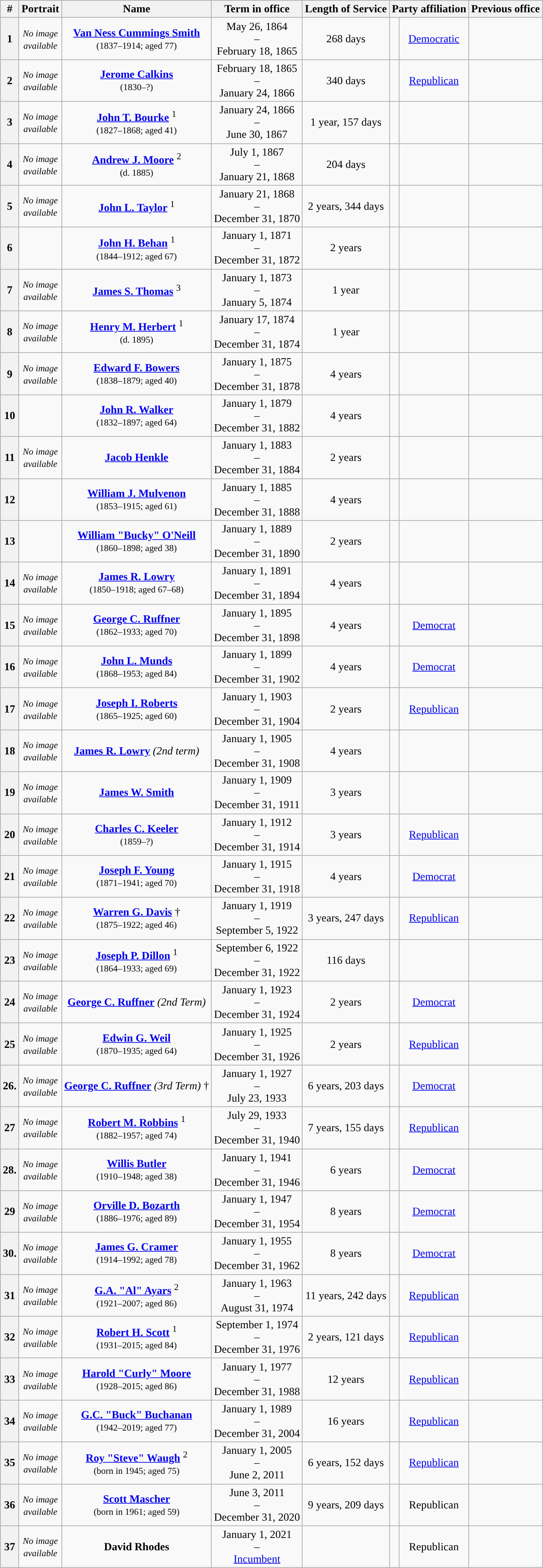<table class="wikitable" style="text-align: center;">
<tr>
<th>#</th>
<th>Portrait</th>
<th>Name</th>
<th>Term in office</th>
<th>Length of Service</th>
<th colspan="2">Party affiliation</th>
<th>Previous office</th>
</tr>
<tr>
<th>1</th>
<td><small><em>No image <br>available</em></small></td>
<td><strong><a href='#'>Van Ness Cummings Smith</a></strong><br><small>(1837–1914; aged 77)</small></td>
<td><span>May 26, 1864</span><br>–<br><span>February 18, 1865</span></td>
<td>268 days</td>
<td style="background:"> </td>
<td><a href='#'>Democratic</a></td>
<td></td>
</tr>
<tr>
<th>2</th>
<td><small><em>No image <br>available</em></small></td>
<td><strong><a href='#'>Jerome Calkins</a></strong><br><small>(1830–?)</small></td>
<td><span>February 18, 1865</span><br>–<br><span>January 24, 1866</span></td>
<td>340 days</td>
<td style="background:"> </td>
<td><a href='#'>Republican</a></td>
<td></td>
</tr>
<tr>
<th>3</th>
<td><small><em>No image <br>available</em></small></td>
<td><strong><a href='#'>John T. Bourke</a></strong> <sup>1</sup><br><small>(1827–1868; aged 41)</small></td>
<td><span>January 24, 1866</span><br>–<br><span>June 30, 1867</span></td>
<td>1 year, 157 days</td>
<td></td>
<td></td>
<td></td>
</tr>
<tr>
<th>4</th>
<td><small><em>No image <br>available</em></small></td>
<td><strong><a href='#'>Andrew J. Moore</a></strong> <sup>2</sup><br><small>(d. 1885)</small></td>
<td><span>July 1, 1867</span><br>–<br><span>January 21, 1868</span></td>
<td>204 days</td>
<td></td>
<td></td>
<td></td>
</tr>
<tr>
<th>5</th>
<td><small><em>No image <br>available</em></small></td>
<td><strong><a href='#'>John L. Taylor</a></strong> <sup>1</sup></td>
<td><span>January 21, 1868</span><br>–<br><span>December 31, 1870</span></td>
<td>2 years, 344 days</td>
<td></td>
<td></td>
<td></td>
</tr>
<tr>
<th>6</th>
<td></td>
<td><strong><a href='#'>John H. Behan</a></strong> <sup>1</sup><br><small>(1844–1912; aged 67)</small></td>
<td><span>January 1, 1871</span><br>–<br><span>December 31, 1872</span></td>
<td>2 years</td>
<td></td>
<td></td>
<td></td>
</tr>
<tr>
<th>7</th>
<td><small><em>No image <br>available</em></small></td>
<td><strong><a href='#'>James S. Thomas</a></strong> <sup>3</sup></td>
<td><span>January 1, 1873</span><br>–<br><span>January 5, 1874</span></td>
<td>1 year</td>
<td></td>
<td></td>
<td></td>
</tr>
<tr>
<th>8</th>
<td><small><em>No image <br>available</em></small></td>
<td><strong><a href='#'>Henry M. Herbert</a></strong> <sup>1</sup><br><small>(d. 1895)</small></td>
<td><span>January 17, 1874</span><br>–<br><span>December 31, 1874</span></td>
<td>1 year</td>
<td></td>
<td></td>
<td></td>
</tr>
<tr>
<th>9</th>
<td><small><em>No image <br>available</em></small></td>
<td><strong><a href='#'>Edward F. Bowers</a></strong><br><small>(1838–1879; aged 40)</small></td>
<td><span>January 1, 1875</span><br>–<br><span>December 31, 1878</span></td>
<td>4 years</td>
<td></td>
<td></td>
<td></td>
</tr>
<tr>
<th>10</th>
<td></td>
<td><strong><a href='#'>John R. Walker</a></strong><br><small>(1832–1897; aged 64)</small></td>
<td><span>January 1, 1879</span><br>–<br><span>December 31, 1882</span></td>
<td>4 years</td>
<td></td>
<td></td>
<td></td>
</tr>
<tr>
<th>11</th>
<td><small><em>No image <br>available</em></small></td>
<td><strong><a href='#'>Jacob Henkle</a></strong></td>
<td><span>January 1, 1883</span><br>–<br><span>December 31, 1884</span></td>
<td>2 years</td>
<td></td>
<td></td>
<td></td>
</tr>
<tr>
<th>12</th>
<td></td>
<td><strong><a href='#'>William J. Mulvenon</a></strong><br><small>(1853–1915; aged 61)</small></td>
<td><span>January 1, 1885</span><br>–<br><span>December 31, 1888</span></td>
<td>4 years</td>
<td></td>
<td></td>
<td></td>
</tr>
<tr>
<th>13</th>
<td></td>
<td><strong><a href='#'>William "Bucky" O'Neill</a></strong><br><small>(1860–1898; aged 38)</small></td>
<td><span>January 1, 1889</span><br>–<br><span>December 31, 1890</span></td>
<td>2 years</td>
<td></td>
<td></td>
<td></td>
</tr>
<tr>
<th>14</th>
<td><small><em>No image <br>available</em></small></td>
<td><strong><a href='#'>James R. Lowry</a></strong><br><small>(1850–1918; aged 67–68)</small></td>
<td><span>January 1, 1891</span><br>–<br><span>December 31, 1894</span></td>
<td>4 years</td>
<td></td>
<td></td>
<td></td>
</tr>
<tr>
<th>15</th>
<td><small><em>No image <br>available</em></small></td>
<td><strong><a href='#'>George C. Ruffner</a></strong><br><small>(1862–1933; aged 70)</small></td>
<td><span>January 1, 1895</span><br>–<br><span>December 31, 1898</span></td>
<td>4 years</td>
<td style="background:"> </td>
<td><a href='#'>Democrat</a></td>
<td></td>
</tr>
<tr>
<th>16</th>
<td><small><em>No image <br>available</em></small></td>
<td><strong><a href='#'>John L. Munds</a></strong><br><small>(1868–1953; aged 84)</small></td>
<td><span>January 1, 1899</span><br>–<br><span>December 31, 1902</span></td>
<td>4 years</td>
<td style="background:"> </td>
<td><a href='#'>Democrat</a></td>
<td></td>
</tr>
<tr>
<th>17</th>
<td><small><em>No image <br>available</em></small></td>
<td><strong><a href='#'>Joseph I. Roberts</a></strong><br><small>(1865–1925; aged 60)</small></td>
<td><span>January 1, 1903</span><br>–<br><span>December 31, 1904</span></td>
<td>2 years</td>
<td style="background:"> </td>
<td><a href='#'>Republican</a></td>
<td></td>
</tr>
<tr>
<th>18</th>
<td><small><em>No image <br>available</em></small></td>
<td><strong><a href='#'>James R. Lowry</a></strong> <em>(2nd term)</em></td>
<td><span>January 1, 1905</span><br>–<br><span>December 31, 1908</span></td>
<td>4 years</td>
<td></td>
<td></td>
<td></td>
</tr>
<tr>
<th>19</th>
<td><small><em>No image <br>available</em></small></td>
<td><strong><a href='#'>James W. Smith</a></strong></td>
<td><span>January 1, 1909</span><br>–<br><span>December 31, 1911</span></td>
<td>3 years</td>
<td></td>
<td></td>
<td></td>
</tr>
<tr>
<th>20</th>
<td><small><em>No image <br>available</em></small></td>
<td><strong><a href='#'>Charles C. Keeler</a></strong><br><small>(1859–?)</small></td>
<td><span>January 1, 1912</span><br>–<br><span>December 31, 1914</span></td>
<td>3 years</td>
<td style="background:"> </td>
<td><a href='#'>Republican</a></td>
<td></td>
</tr>
<tr>
<th>21</th>
<td><small><em>No image <br>available</em></small></td>
<td><strong><a href='#'>Joseph F. Young</a></strong><br><small>(1871–1941; aged 70)</small></td>
<td><span>January 1, 1915</span><br>–<br><span>December 31, 1918</span></td>
<td>4 years</td>
<td style="background:"> </td>
<td><a href='#'>Democrat</a></td>
<td></td>
</tr>
<tr>
<th>22</th>
<td><small><em>No image <br>available</em></small></td>
<td><strong><a href='#'>Warren G. Davis</a></strong> †<br><small>(1875–1922; aged 46)</small></td>
<td><span>January 1, 1919</span><br>–<br><span>September 5, 1922</span></td>
<td>3 years, 247 days</td>
<td style="background:"> </td>
<td><a href='#'>Republican</a></td>
<td></td>
</tr>
<tr>
<th>23</th>
<td><small><em>No image <br>available</em></small></td>
<td><strong><a href='#'>Joseph P. Dillon</a></strong> <sup>1</sup><br><small>(1864–1933; aged 69)</small></td>
<td><span>September 6, 1922</span><br>–<br><span>December 31, 1922</span></td>
<td>116 days</td>
<td></td>
<td></td>
<td></td>
</tr>
<tr>
<th>24</th>
<td><small><em>No image <br>available</em></small></td>
<td><strong><a href='#'>George C. Ruffner</a></strong> <em>(2nd Term)</em></td>
<td><span>January 1, 1923</span><br>–<br><span>December 31, 1924</span></td>
<td>2 years</td>
<td style="background:"> </td>
<td><a href='#'>Democrat</a></td>
<td></td>
</tr>
<tr>
<th>25</th>
<td><small><em>No image <br>available</em></small></td>
<td><strong><a href='#'>Edwin G. Weil</a></strong><br><small>(1870–1935; aged 64)</small></td>
<td><span>January 1, 1925</span><br>–<br><span>December 31, 1926</span></td>
<td>2 years</td>
<td style="background:"> </td>
<td><a href='#'>Republican</a></td>
<td></td>
</tr>
<tr>
<th>26.</th>
<td><small><em>No image <br>available</em></small></td>
<td><strong><a href='#'>George C. Ruffner</a></strong> <em>(3rd Term)</em> †</td>
<td><span>January 1, 1927</span><br>–<br><span>July 23, 1933</span></td>
<td>6 years, 203 days</td>
<td style="background:"> </td>
<td><a href='#'>Democrat</a></td>
<td></td>
</tr>
<tr>
<th>27</th>
<td><small><em>No image <br>available</em></small></td>
<td><strong><a href='#'>Robert M. Robbins</a></strong> <sup>1</sup><br><small>(1882–1957; aged 74)</small></td>
<td><span>July 29, 1933</span><br>–<br><span>December 31, 1940</span></td>
<td>7 years, 155 days</td>
<td style="background:"> </td>
<td><a href='#'>Republican</a></td>
<td></td>
</tr>
<tr>
<th>28.</th>
<td><small><em>No image <br>available</em></small></td>
<td><strong><a href='#'>Willis Butler</a></strong><br><small>(1910–1948; aged 38)</small></td>
<td><span>January 1, 1941</span><br>–<br><span>December 31, 1946</span></td>
<td>6 years</td>
<td style="background:"> </td>
<td><a href='#'>Democrat</a></td>
<td></td>
</tr>
<tr>
<th>29</th>
<td><small><em>No image <br>available</em></small></td>
<td><strong><a href='#'>Orville D. Bozarth</a></strong><br><small>(1886–1976; aged 89)</small></td>
<td><span>January 1, 1947</span><br>–<br><span>December 31, 1954</span></td>
<td>8 years</td>
<td style="background:"> </td>
<td><a href='#'>Democrat</a></td>
<td></td>
</tr>
<tr>
<th>30.</th>
<td><small><em>No image <br>available</em></small></td>
<td><strong><a href='#'>James G. Cramer</a></strong><br><small>(1914–1992; aged 78)</small></td>
<td><span>January 1, 1955</span><br>–<br><span>December 31, 1962</span></td>
<td>8 years</td>
<td style="background:"> </td>
<td><a href='#'>Democrat</a></td>
<td></td>
</tr>
<tr>
<th>31</th>
<td><small><em>No image <br>available</em></small></td>
<td><strong><a href='#'>G.A. "Al" Ayars</a></strong> <sup>2</sup><br><small>(1921–2007; aged 86)</small></td>
<td><span>January 1, 1963</span><br>–<br><span>August 31, 1974</span></td>
<td>11 years, 242 days</td>
<td style="background:"> </td>
<td><a href='#'>Republican</a></td>
<td></td>
</tr>
<tr>
<th>32</th>
<td><small><em>No image <br>available</em></small></td>
<td><strong><a href='#'>Robert H. Scott</a></strong> <sup>1</sup><br><small>(1931–2015; aged 84)</small></td>
<td><span>September 1, 1974</span><br>–<br><span>December 31, 1976</span></td>
<td>2 years, 121 days</td>
<td style="background:"> </td>
<td><a href='#'>Republican</a></td>
<td></td>
</tr>
<tr>
<th>33</th>
<td><small><em>No image <br>available</em></small></td>
<td><strong><a href='#'>Harold "Curly" Moore</a></strong><br><small>(1928–2015; aged 86)</small></td>
<td><span>January 1, 1977</span><br>–<br><span>December 31, 1988</span></td>
<td>12 years</td>
<td style="background:"> </td>
<td><a href='#'>Republican</a></td>
<td></td>
</tr>
<tr>
<th>34</th>
<td><small><em>No image <br>available</em></small></td>
<td><strong><a href='#'>G.C. "Buck" Buchanan</a></strong><br><small>(1942–2019; aged 77)</small></td>
<td><span>January 1, 1989</span><br>–<br><span>December 31, 2004</span></td>
<td>16 years</td>
<td style="background:"> </td>
<td><a href='#'>Republican</a></td>
<td></td>
</tr>
<tr>
<th>35</th>
<td><small><em>No image <br>available</em></small></td>
<td><strong><a href='#'>Roy "Steve" Waugh</a></strong> <sup>2</sup><br><small>(born in 1945; aged 75)</small></td>
<td><span>January 1, 2005</span><br>–<br><span>June 2, 2011</span></td>
<td>6 years, 152 days</td>
<td style="background:"> </td>
<td><a href='#'>Republican</a></td>
<td></td>
</tr>
<tr>
<th>36</th>
<td><small><em>No image <br>available</em></small></td>
<td><strong><a href='#'>Scott Mascher</a></strong><br><small>(born in 1961; aged 59)</small></td>
<td><span>June 3, 2011</span><br>–<br><span>December 31, 2020</span></td>
<td>9 years, 209 days</td>
<td style="background:"> </td>
<td>Republican</td>
<td></td>
</tr>
<tr>
<th>37</th>
<td><small><em>No image <br>available</em></small></td>
<td><strong>David Rhodes</strong><br><small></small></td>
<td><span>January 1, 2021 </span><br>–<br><span><a href='#'>Incumbent</a></span></td>
<td></td>
<td style="background:"> </td>
<td>Republican</td>
</tr>
</table>
